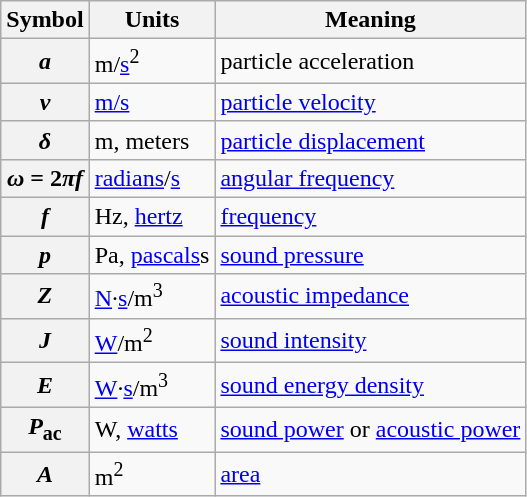<table class="wikitable">
<tr>
<th>Symbol</th>
<th>Units</th>
<th>Meaning</th>
</tr>
<tr>
<th><em>a</em></th>
<td>m/<a href='#'>s</a><sup>2</sup></td>
<td>particle acceleration</td>
</tr>
<tr>
<th><em>v</em></th>
<td><a href='#'>m/s</a></td>
<td><a href='#'>particle velocity</a></td>
</tr>
<tr>
<th><em>δ</em></th>
<td>m, meters</td>
<td><a href='#'>particle displacement</a></td>
</tr>
<tr>
<th><em>ω</em> = 2<em>πf</em></th>
<td><a href='#'>radians</a>/<a href='#'>s</a></td>
<td><a href='#'>angular frequency</a></td>
</tr>
<tr>
<th><em>f</em></th>
<td>Hz, <a href='#'>hertz</a></td>
<td><a href='#'>frequency</a></td>
</tr>
<tr>
<th><em>p</em></th>
<td>Pa, <a href='#'>pascals</a>s</td>
<td><a href='#'>sound pressure</a></td>
</tr>
<tr>
<th><em>Z</em></th>
<td><a href='#'>N</a>·<a href='#'>s</a>/m<sup>3</sup></td>
<td><a href='#'>acoustic impedance</a></td>
</tr>
<tr>
<th><em>J</em></th>
<td><a href='#'>W</a>/m<sup>2</sup></td>
<td><a href='#'>sound intensity</a></td>
</tr>
<tr>
<th><em>E</em></th>
<td><a href='#'>W</a>·<a href='#'>s</a>/m<sup>3</sup></td>
<td><a href='#'>sound energy density</a></td>
</tr>
<tr>
<th><em>P</em><sub>ac</sub></th>
<td>W, <a href='#'>watts</a></td>
<td><a href='#'>sound power</a> or <a href='#'>acoustic power</a></td>
</tr>
<tr>
<th><em>A</em></th>
<td>m<sup>2</sup></td>
<td><a href='#'>area</a></td>
</tr>
</table>
